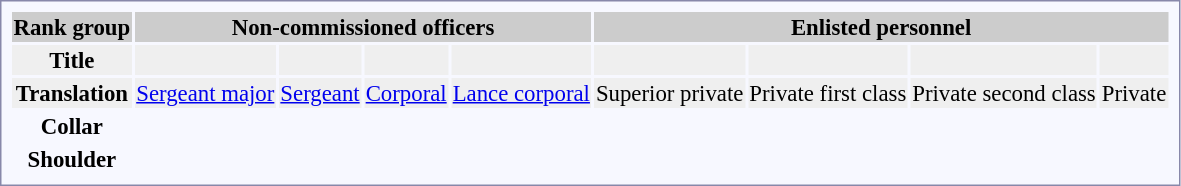<table style="border:1px solid #8888aa; background-color:#f7f8ff; padding:5px; font-size:95%; margin: 0px 12px 12px 0px; text-align:center;">
<tr bgcolor="#CCCCCC">
<th>Rank group</th>
<th colspan=4>Non-commissioned officers</th>
<th colspan=4>Enlisted personnel</th>
</tr>
<tr style="background:#efefef;">
<td><strong>Title</strong></td>
<td></td>
<td></td>
<td></td>
<td><br></td>
<td></td>
<td></td>
<td></td>
<td></td>
</tr>
<tr style="background:#efefef;">
<td><strong>Translation</strong></td>
<td><a href='#'>Sergeant major</a></td>
<td><a href='#'>Sergeant</a></td>
<td><a href='#'>Corporal</a></td>
<td><a href='#'>Lance corporal</a></td>
<td>Superior private</td>
<td>Private first class</td>
<td>Private second class</td>
<td>Private</td>
</tr>
<tr>
<th>Collar</th>
<td></td>
<td></td>
<td></td>
<td></td>
<td></td>
<td></td>
<td></td>
<td></td>
</tr>
<tr>
<th>Shoulder</th>
<td></td>
<td></td>
<td></td>
<td></td>
<td></td>
<td></td>
<td></td>
<td></td>
</tr>
</table>
